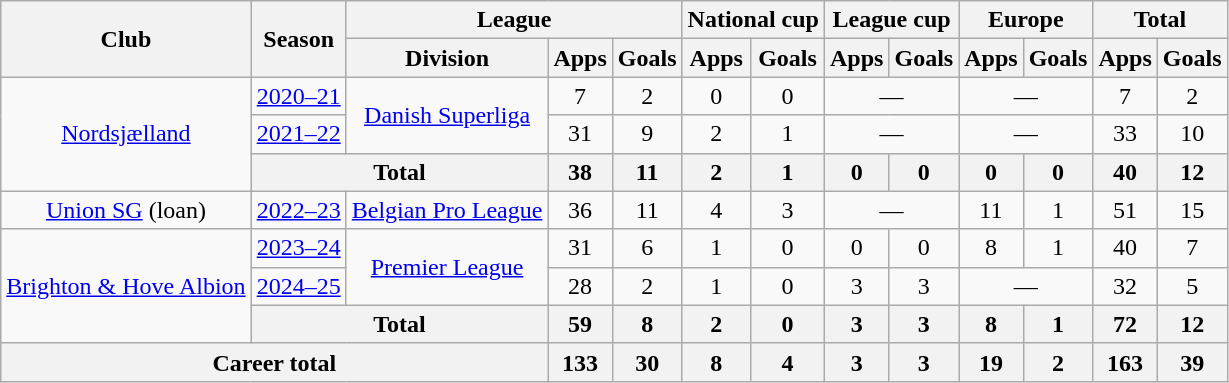<table class="wikitable" style="text-align: center">
<tr>
<th rowspan="2">Club</th>
<th rowspan="2">Season</th>
<th colspan="3">League</th>
<th colspan="2">National cup</th>
<th colspan="2">League cup</th>
<th colspan="2">Europe</th>
<th colspan="2">Total</th>
</tr>
<tr>
<th>Division</th>
<th>Apps</th>
<th>Goals</th>
<th>Apps</th>
<th>Goals</th>
<th>Apps</th>
<th>Goals</th>
<th>Apps</th>
<th>Goals</th>
<th>Apps</th>
<th>Goals</th>
</tr>
<tr>
<td rowspan="3"><a href='#'>Nordsjælland</a></td>
<td><a href='#'>2020–21</a></td>
<td rowspan="2"><a href='#'>Danish Superliga</a></td>
<td>7</td>
<td>2</td>
<td>0</td>
<td>0</td>
<td colspan="2">—</td>
<td colspan="2">—</td>
<td>7</td>
<td>2</td>
</tr>
<tr>
<td><a href='#'>2021–22</a></td>
<td>31</td>
<td>9</td>
<td>2</td>
<td>1</td>
<td colspan="2">—</td>
<td colspan="2">—</td>
<td>33</td>
<td>10</td>
</tr>
<tr>
<th colspan="2">Total</th>
<th>38</th>
<th>11</th>
<th>2</th>
<th>1</th>
<th>0</th>
<th>0</th>
<th>0</th>
<th>0</th>
<th>40</th>
<th>12</th>
</tr>
<tr>
<td><a href='#'>Union SG</a> (loan)</td>
<td><a href='#'>2022–23</a></td>
<td><a href='#'>Belgian Pro League</a></td>
<td>36</td>
<td>11</td>
<td>4</td>
<td>3</td>
<td colspan="2">—</td>
<td>11</td>
<td>1</td>
<td>51</td>
<td>15</td>
</tr>
<tr>
<td rowspan="3"><a href='#'>Brighton & Hove Albion</a></td>
<td><a href='#'>2023–24</a></td>
<td rowspan="2"><a href='#'>Premier League</a></td>
<td>31</td>
<td>6</td>
<td>1</td>
<td>0</td>
<td>0</td>
<td>0</td>
<td>8</td>
<td>1</td>
<td>40</td>
<td>7</td>
</tr>
<tr>
<td><a href='#'>2024–25</a></td>
<td>28</td>
<td>2</td>
<td>1</td>
<td>0</td>
<td>3</td>
<td>3</td>
<td colspan="2">—</td>
<td>32</td>
<td>5</td>
</tr>
<tr>
<th colspan="2">Total</th>
<th>59</th>
<th>8</th>
<th>2</th>
<th>0</th>
<th>3</th>
<th>3</th>
<th>8</th>
<th>1</th>
<th>72</th>
<th>12</th>
</tr>
<tr>
<th colspan="3">Career total</th>
<th>133</th>
<th>30</th>
<th>8</th>
<th>4</th>
<th>3</th>
<th>3</th>
<th>19</th>
<th>2</th>
<th>163</th>
<th>39</th>
</tr>
</table>
